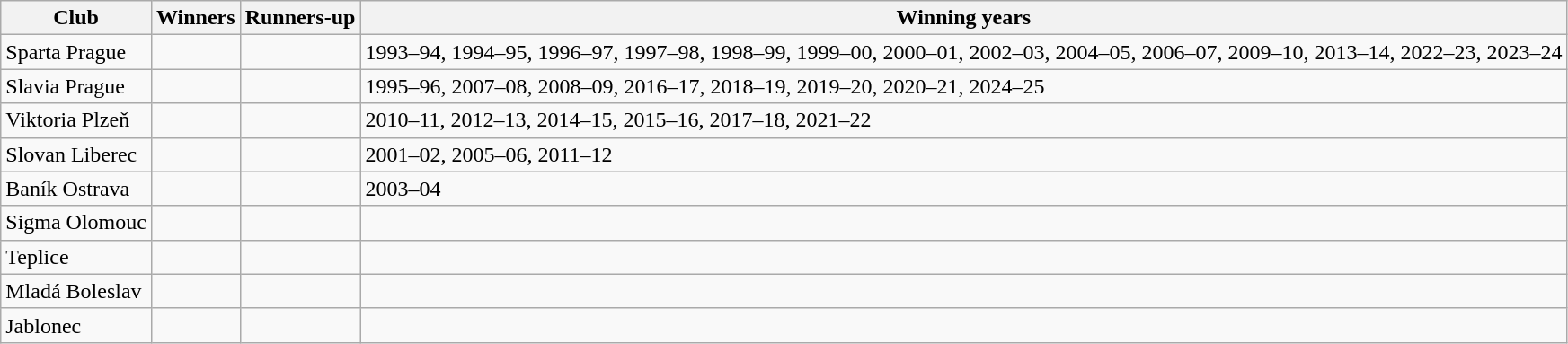<table class="wikitable">
<tr>
<th>Club</th>
<th>Winners</th>
<th>Runners-up</th>
<th>Winning years</th>
</tr>
<tr>
<td>Sparta Prague</td>
<td></td>
<td></td>
<td>1993–94, 1994–95, 1996–97, 1997–98, 1998–99, 1999–00, 2000–01, 2002–03, 2004–05, 2006–07, 2009–10, 2013–14, 2022–23, 2023–24</td>
</tr>
<tr>
<td>Slavia Prague</td>
<td></td>
<td></td>
<td>1995–96, 2007–08, 2008–09, 2016–17, 2018–19, 2019–20, 2020–21, 2024–25</td>
</tr>
<tr>
<td>Viktoria Plzeň</td>
<td></td>
<td></td>
<td>2010–11, 2012–13, 2014–15, 2015–16, 2017–18, 2021–22</td>
</tr>
<tr>
<td>Slovan Liberec</td>
<td></td>
<td></td>
<td>2001–02, 2005–06, 2011–12</td>
</tr>
<tr>
<td>Baník Ostrava</td>
<td></td>
<td></td>
<td>2003–04</td>
</tr>
<tr>
<td>Sigma Olomouc</td>
<td></td>
<td></td>
<td></td>
</tr>
<tr>
<td>Teplice</td>
<td></td>
<td></td>
<td></td>
</tr>
<tr>
<td>Mladá Boleslav</td>
<td></td>
<td></td>
<td></td>
</tr>
<tr>
<td>Jablonec</td>
<td></td>
<td></td>
<td></td>
</tr>
</table>
